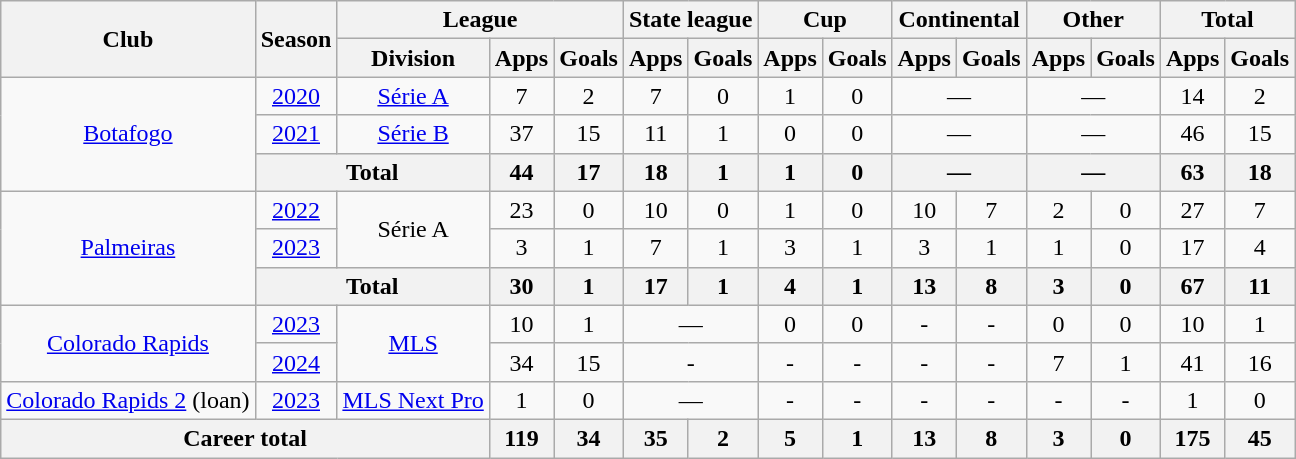<table class="wikitable" style="text-align: center">
<tr>
<th rowspan="2">Club</th>
<th rowspan="2">Season</th>
<th colspan="3">League</th>
<th colspan="2">State league</th>
<th colspan="2">Cup</th>
<th colspan="2">Continental</th>
<th colspan="2">Other</th>
<th colspan="2">Total</th>
</tr>
<tr>
<th>Division</th>
<th>Apps</th>
<th>Goals</th>
<th>Apps</th>
<th>Goals</th>
<th>Apps</th>
<th>Goals</th>
<th>Apps</th>
<th>Goals</th>
<th>Apps</th>
<th>Goals</th>
<th>Apps</th>
<th>Goals</th>
</tr>
<tr>
<td rowspan=3><a href='#'>Botafogo</a></td>
<td><a href='#'>2020</a></td>
<td><a href='#'>Série A</a></td>
<td>7</td>
<td>2</td>
<td>7</td>
<td>0</td>
<td>1</td>
<td>0</td>
<td colspan="2">—</td>
<td colspan="2">—</td>
<td>14</td>
<td>2</td>
</tr>
<tr>
<td><a href='#'>2021</a></td>
<td><a href='#'>Série B</a></td>
<td>37</td>
<td>15</td>
<td>11</td>
<td>1</td>
<td>0</td>
<td>0</td>
<td colspan="2">—</td>
<td colspan="2">—</td>
<td>46</td>
<td>15</td>
</tr>
<tr>
<th colspan="2">Total</th>
<th>44</th>
<th>17</th>
<th>18</th>
<th>1</th>
<th>1</th>
<th>0</th>
<th colspan="2">—</th>
<th colspan="2">—</th>
<th>63</th>
<th>18</th>
</tr>
<tr>
<td rowspan=3><a href='#'>Palmeiras</a></td>
<td><a href='#'>2022</a></td>
<td rowspan=2>Série A</td>
<td>23</td>
<td>0</td>
<td>10</td>
<td>0</td>
<td>1</td>
<td>0</td>
<td>10</td>
<td>7</td>
<td>2</td>
<td>0</td>
<td>27</td>
<td>7</td>
</tr>
<tr>
<td><a href='#'>2023</a></td>
<td>3</td>
<td>1</td>
<td>7</td>
<td>1</td>
<td>3</td>
<td>1</td>
<td>3</td>
<td>1</td>
<td>1</td>
<td>0</td>
<td>17</td>
<td>4</td>
</tr>
<tr>
<th colspan="2">Total</th>
<th>30</th>
<th>1</th>
<th>17</th>
<th>1</th>
<th>4</th>
<th>1</th>
<th>13</th>
<th>8</th>
<th>3</th>
<th>0</th>
<th>67</th>
<th>11</th>
</tr>
<tr>
<td rowspan=2><a href='#'>Colorado Rapids</a></td>
<td><a href='#'>2023</a></td>
<td rowspan=2><a href='#'>MLS</a></td>
<td>10</td>
<td>1</td>
<td colspan=2>—</td>
<td>0</td>
<td>0</td>
<td>-</td>
<td>-</td>
<td>0</td>
<td>0</td>
<td>10</td>
<td>1</td>
</tr>
<tr>
<td><a href='#'>2024</a></td>
<td>34</td>
<td>15</td>
<td colspan=2>-</td>
<td>-</td>
<td>-</td>
<td>-</td>
<td>-</td>
<td>7 </td>
<td>1</td>
<td>41</td>
<td>16</td>
</tr>
<tr>
<td><a href='#'>Colorado Rapids 2</a> (loan)</td>
<td><a href='#'>2023</a></td>
<td><a href='#'>MLS Next Pro</a></td>
<td>1</td>
<td>0</td>
<td colspan=2>—</td>
<td>-</td>
<td>-</td>
<td>-</td>
<td>-</td>
<td>-</td>
<td>-</td>
<td>1</td>
<td>0</td>
</tr>
<tr>
<th colspan="3"><strong>Career total</strong></th>
<th>119</th>
<th>34</th>
<th>35</th>
<th>2</th>
<th>5</th>
<th>1</th>
<th>13</th>
<th>8</th>
<th>3</th>
<th>0</th>
<th>175</th>
<th>45</th>
</tr>
</table>
